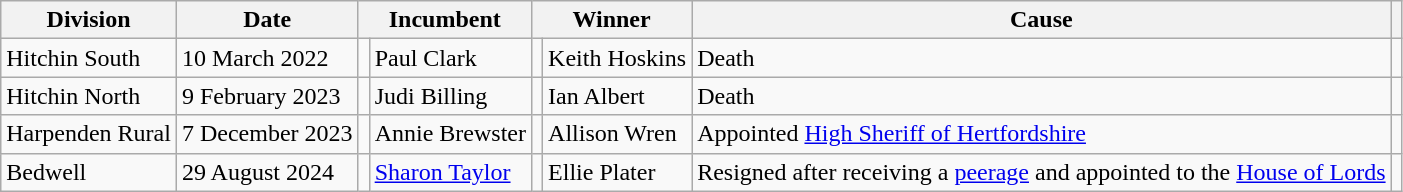<table class="wikitable">
<tr>
<th>Division</th>
<th>Date</th>
<th colspan="2">Incumbent</th>
<th colspan="2">Winner</th>
<th>Cause</th>
<th></th>
</tr>
<tr>
<td>Hitchin South</td>
<td>10 March 2022</td>
<td></td>
<td>Paul Clark</td>
<td></td>
<td>Keith Hoskins</td>
<td>Death</td>
<td></td>
</tr>
<tr>
<td>Hitchin North</td>
<td>9 February 2023</td>
<td></td>
<td>Judi Billing</td>
<td></td>
<td>Ian Albert</td>
<td>Death</td>
<td></td>
</tr>
<tr>
<td>Harpenden Rural</td>
<td>7 December 2023</td>
<td></td>
<td>Annie Brewster</td>
<td></td>
<td>Allison Wren</td>
<td>Appointed <a href='#'>High Sheriff of Hertfordshire</a></td>
<td></td>
</tr>
<tr>
<td>Bedwell</td>
<td>29 August 2024</td>
<td></td>
<td><a href='#'>Sharon Taylor</a></td>
<td></td>
<td>Ellie Plater</td>
<td>Resigned after receiving a <a href='#'>peerage</a> and appointed to the <a href='#'>House of Lords</a></td>
<td></td>
</tr>
</table>
